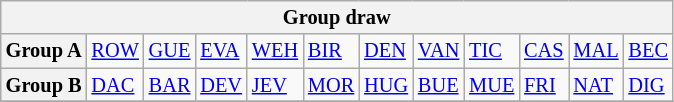<table class="wikitable" style="text-align:center; font-size:85%">
<tr>
<th colspan="12">Group draw</th>
</tr>
<tr>
<th>Group A</th>
<td align="left"> <a href='#'>ROW</a></td>
<td align="left"> <a href='#'>GUE</a></td>
<td align="left"> <a href='#'>EVA</a></td>
<td align="left"> <a href='#'>WEH</a></td>
<td align="left"> <a href='#'>BIR</a></td>
<td align="left"> <a href='#'>DEN</a></td>
<td align="left"> <a href='#'>VAN</a></td>
<td align="left"> <a href='#'>TIC</a></td>
<td align="left"> <a href='#'>CAS</a></td>
<td align="left"> <a href='#'>MAL</a></td>
<td align="left"> <a href='#'>BEC</a></td>
</tr>
<tr>
<th>Group B</th>
<td align="left"> <a href='#'>DAC</a></td>
<td align="left"> <a href='#'>BAR</a></td>
<td align="left"> <a href='#'>DEV</a></td>
<td align="left"> <a href='#'>JEV</a></td>
<td align="left"> <a href='#'>MOR</a></td>
<td align="left"> <a href='#'>HUG</a></td>
<td align="left"> <a href='#'>BUE</a></td>
<td align="left"> <a href='#'>MUE</a></td>
<td align="left"> <a href='#'>FRI</a></td>
<td align="left"> <a href='#'>NAT</a></td>
<td align="left"> <a href='#'>DIG</a></td>
</tr>
<tr>
</tr>
</table>
